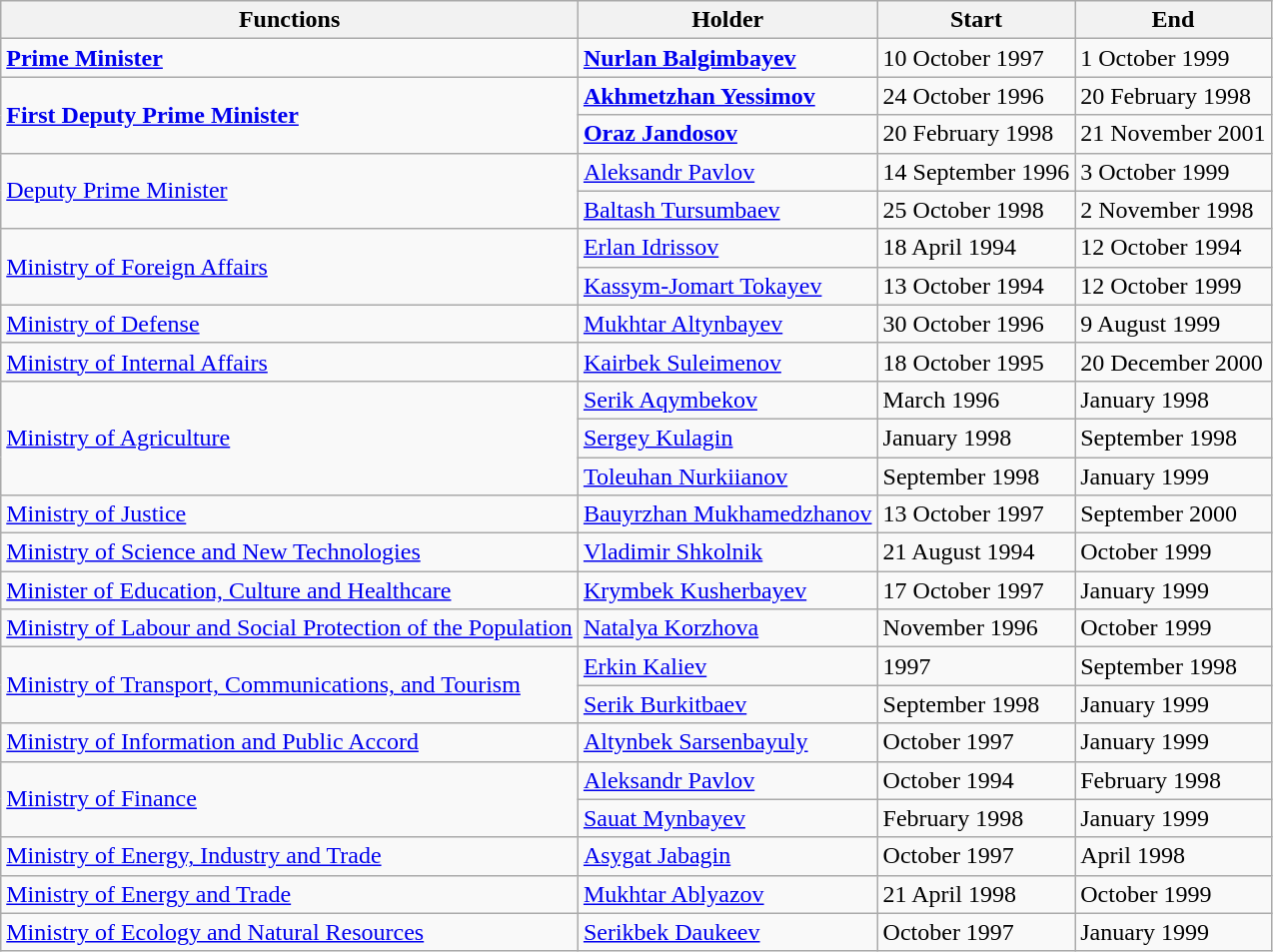<table class="wikitable">
<tr>
<th>Functions</th>
<th>Holder</th>
<th>Start</th>
<th>End</th>
</tr>
<tr>
<td><a href='#'><strong>Prime Minister</strong></a></td>
<td><strong><a href='#'>Nurlan Balgimbayev</a></strong></td>
<td>10 October 1997</td>
<td>1 October 1999</td>
</tr>
<tr>
<td rowspan="2"><a href='#'><strong>First Deputy Prime Minister</strong></a></td>
<td><strong><a href='#'>Akhmetzhan Yessimov</a></strong></td>
<td>24 October 1996</td>
<td>20 February 1998</td>
</tr>
<tr>
<td><strong><a href='#'>Oraz Jandosov</a></strong></td>
<td>20 February 1998</td>
<td>21 November 2001</td>
</tr>
<tr>
<td rowspan="2"><a href='#'>Deputy Prime Minister</a></td>
<td><a href='#'>Aleksandr Pavlov</a></td>
<td>14 September 1996</td>
<td>3 October 1999</td>
</tr>
<tr>
<td><a href='#'>Baltash Tursumbaev</a></td>
<td>25 October 1998</td>
<td>2 November 1998</td>
</tr>
<tr>
<td rowspan="2"><a href='#'>Ministry of Foreign Affairs</a></td>
<td><a href='#'>Erlan Idrissov</a></td>
<td>18 April 1994</td>
<td>12 October 1994</td>
</tr>
<tr>
<td><a href='#'>Kassym-Jomart Tokayev</a></td>
<td>13 October 1994</td>
<td>12 October 1999</td>
</tr>
<tr>
<td><a href='#'>Ministry of Defense</a></td>
<td><a href='#'>Mukhtar Altynbayev</a></td>
<td>30 October 1996</td>
<td>9 August 1999</td>
</tr>
<tr>
<td><a href='#'>Ministry of Internal Affairs</a></td>
<td><a href='#'>Kairbek Suleimenov</a></td>
<td>18 October 1995</td>
<td>20 December 2000</td>
</tr>
<tr>
<td rowspan="3"><a href='#'>Ministry of Agriculture</a></td>
<td><a href='#'>Serik Aqymbekov</a></td>
<td>March 1996</td>
<td>January 1998</td>
</tr>
<tr>
<td><a href='#'>Sergey Kulagin</a></td>
<td>January 1998</td>
<td>September 1998</td>
</tr>
<tr>
<td><a href='#'>Toleuhan Nurkiianov</a></td>
<td>September 1998</td>
<td>January 1999</td>
</tr>
<tr>
<td><a href='#'>Ministry of Justice</a></td>
<td><a href='#'>Bauyrzhan Mukhamedzhanov</a></td>
<td>13 October 1997</td>
<td>September 2000</td>
</tr>
<tr>
<td><a href='#'>Ministry of Science and New Technologies</a></td>
<td><a href='#'>Vladimir Shkolnik</a></td>
<td>21 August 1994</td>
<td>October 1999</td>
</tr>
<tr>
<td><a href='#'>Minister of Education, Culture and Healthcare</a></td>
<td><a href='#'>Krymbek Kusherbayev</a></td>
<td>17 October 1997</td>
<td>January 1999</td>
</tr>
<tr>
<td><a href='#'>Ministry of Labour and Social Protection of the Population</a></td>
<td><a href='#'>Natalya Korzhova</a></td>
<td>November 1996</td>
<td>October 1999</td>
</tr>
<tr>
<td rowspan="2"><a href='#'>Ministry of Transport, Communications, and Tourism</a></td>
<td><a href='#'>Erkin Kaliev</a></td>
<td>1997</td>
<td>September 1998</td>
</tr>
<tr>
<td><a href='#'>Serik Burkitbaev</a></td>
<td>September 1998</td>
<td>January 1999</td>
</tr>
<tr>
<td><a href='#'>Ministry of Information and Public Accord</a></td>
<td><a href='#'>Altynbek Sarsenbayuly</a></td>
<td>October 1997</td>
<td>January 1999</td>
</tr>
<tr>
<td rowspan="2"><a href='#'>Ministry of Finance</a></td>
<td><a href='#'>Aleksandr Pavlov</a></td>
<td>October 1994</td>
<td>February 1998</td>
</tr>
<tr>
<td><a href='#'>Sauat Mynbayev</a></td>
<td>February 1998</td>
<td>January 1999</td>
</tr>
<tr>
<td><a href='#'>Ministry of Energy, Industry and Trade</a></td>
<td><a href='#'>Asygat Jabagin</a></td>
<td>October 1997</td>
<td>April 1998</td>
</tr>
<tr>
<td><a href='#'>Ministry of Energy and Trade</a></td>
<td><a href='#'>Mukhtar Ablyazov</a></td>
<td>21 April 1998</td>
<td>October 1999</td>
</tr>
<tr>
<td><a href='#'>Ministry of Ecology and Natural Resources</a></td>
<td><a href='#'>Serikbek Daukeev</a></td>
<td>October 1997</td>
<td>January 1999</td>
</tr>
</table>
